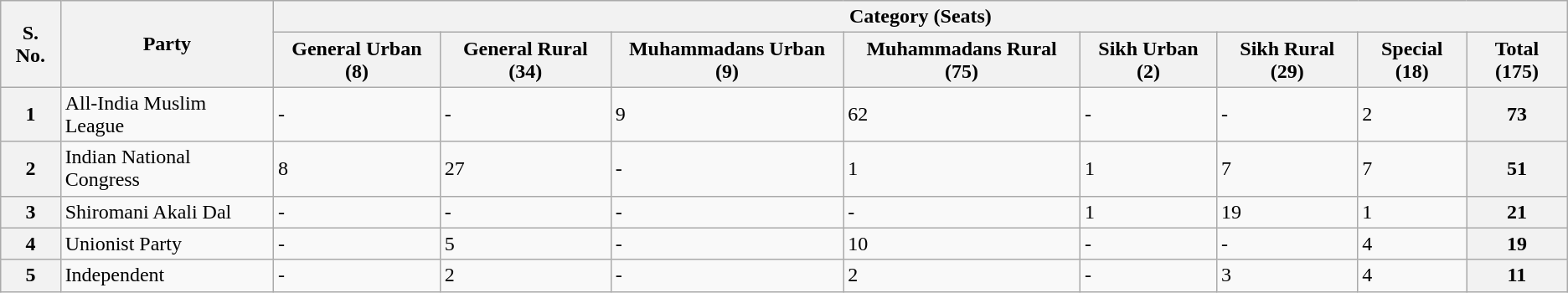<table class="wikitable">
<tr>
<th rowspan=2>S. No.</th>
<th rowspan=2>Party</th>
<th colspan=8>Category (Seats)</th>
</tr>
<tr>
<th>General Urban (8)</th>
<th>General Rural (34)</th>
<th>Muhammadans Urban (9)</th>
<th>Muhammadans Rural (75)</th>
<th>Sikh Urban (2)</th>
<th>Sikh Rural (29)</th>
<th>Special (18)</th>
<th>Total (175)</th>
</tr>
<tr>
<th>1</th>
<td><span>All-India Muslim League</span></td>
<td>-</td>
<td>-</td>
<td>9</td>
<td>62</td>
<td>-</td>
<td>-</td>
<td>2</td>
<th>73</th>
</tr>
<tr>
<th>2</th>
<td><span>Indian National Congress</span></td>
<td>8</td>
<td>27</td>
<td>-</td>
<td>1</td>
<td>1</td>
<td>7</td>
<td>7</td>
<th>51</th>
</tr>
<tr>
<th>3</th>
<td><span>Shiromani Akali Dal</span></td>
<td>-</td>
<td>-</td>
<td>-</td>
<td>-</td>
<td>1</td>
<td>19</td>
<td>1</td>
<th>21</th>
</tr>
<tr>
<th>4</th>
<td><span>Unionist Party</span></td>
<td>-</td>
<td>5</td>
<td>-</td>
<td>10</td>
<td>-</td>
<td>-</td>
<td>4</td>
<th>19</th>
</tr>
<tr>
<th>5</th>
<td>Independent</td>
<td>-</td>
<td>2</td>
<td>-</td>
<td>2</td>
<td>-</td>
<td>3</td>
<td>4</td>
<th>11</th>
</tr>
</table>
